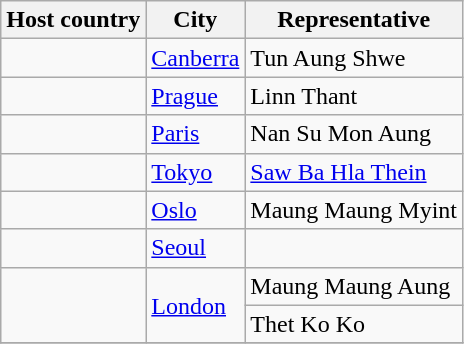<table class=wikitable>
<tr>
<th>Host country</th>
<th>City</th>
<th>Representative</th>
</tr>
<tr>
<td></td>
<td><a href='#'>Canberra</a></td>
<td>Tun Aung Shwe</td>
</tr>
<tr>
<td></td>
<td><a href='#'>Prague</a></td>
<td>Linn Thant</td>
</tr>
<tr>
<td></td>
<td><a href='#'>Paris</a></td>
<td>Nan Su Mon Aung</td>
</tr>
<tr>
<td></td>
<td><a href='#'>Tokyo</a></td>
<td><a href='#'>Saw Ba Hla Thein</a></td>
</tr>
<tr>
<td></td>
<td><a href='#'>Oslo</a></td>
<td>Maung Maung Myint</td>
</tr>
<tr>
<td></td>
<td><a href='#'>Seoul</a></td>
<td></td>
</tr>
<tr>
<td rowspan="2"></td>
<td rowspan="2"><a href='#'>London</a></td>
<td>Maung Maung Aung</td>
</tr>
<tr>
<td>Thet Ko Ko</td>
</tr>
<tr>
</tr>
</table>
